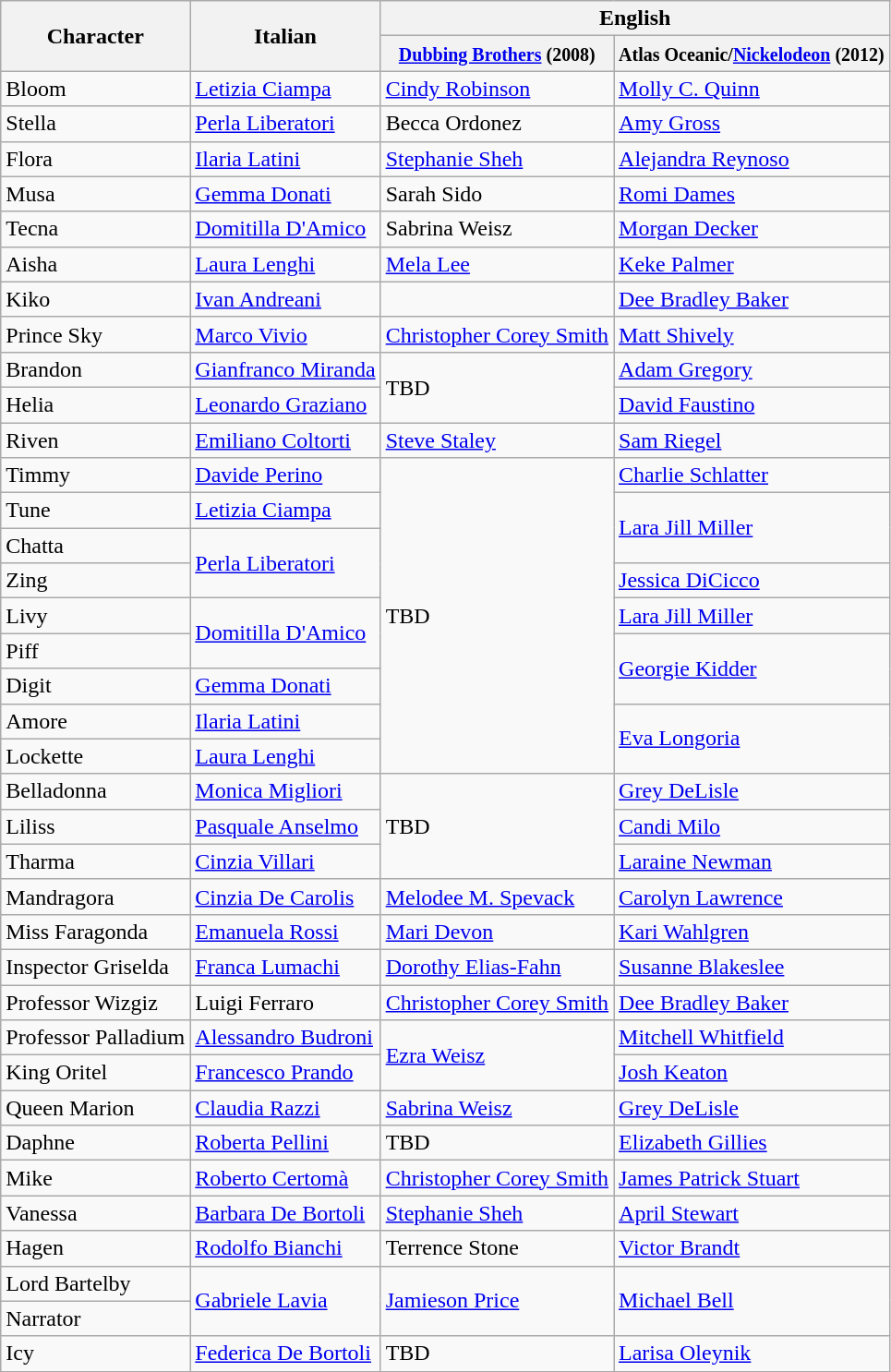<table class="wikitable">
<tr>
<th rowspan="2">Character</th>
<th rowspan="2">Italian</th>
<th colspan="2">English</th>
</tr>
<tr>
<th><small><a href='#'>Dubbing Brothers</a> (2008)</small></th>
<th><small>Atlas Oceanic/<a href='#'>Nickelodeon</a> (2012)</small></th>
</tr>
<tr>
<td>Bloom</td>
<td><a href='#'>Letizia Ciampa</a></td>
<td><a href='#'>Cindy Robinson</a></td>
<td><a href='#'>Molly C. Quinn</a></td>
</tr>
<tr>
<td>Stella</td>
<td><a href='#'>Perla Liberatori</a></td>
<td>Becca Ordonez</td>
<td><a href='#'>Amy Gross</a></td>
</tr>
<tr>
<td>Flora</td>
<td><a href='#'>Ilaria Latini</a></td>
<td><a href='#'>Stephanie Sheh</a></td>
<td><a href='#'>Alejandra Reynoso</a></td>
</tr>
<tr>
<td>Musa</td>
<td><a href='#'>Gemma Donati</a></td>
<td>Sarah Sido</td>
<td><a href='#'>Romi Dames</a></td>
</tr>
<tr>
<td>Tecna</td>
<td><a href='#'>Domitilla D'Amico</a></td>
<td>Sabrina Weisz</td>
<td><a href='#'>Morgan Decker</a></td>
</tr>
<tr>
<td>Aisha</td>
<td><a href='#'>Laura Lenghi</a></td>
<td><a href='#'>Mela Lee</a></td>
<td><a href='#'>Keke Palmer</a></td>
</tr>
<tr>
<td>Kiko</td>
<td><a href='#'>Ivan Andreani</a></td>
<td></td>
<td><a href='#'>Dee Bradley Baker</a></td>
</tr>
<tr>
<td>Prince Sky</td>
<td><a href='#'>Marco Vivio</a></td>
<td><a href='#'>Christopher Corey Smith</a></td>
<td><a href='#'>Matt Shively</a></td>
</tr>
<tr>
<td>Brandon</td>
<td><a href='#'>Gianfranco Miranda</a></td>
<td rowspan="2">TBD</td>
<td><a href='#'>Adam Gregory</a></td>
</tr>
<tr>
<td>Helia</td>
<td><a href='#'>Leonardo Graziano</a></td>
<td><a href='#'>David Faustino</a></td>
</tr>
<tr>
<td>Riven</td>
<td><a href='#'>Emiliano Coltorti</a></td>
<td><a href='#'>Steve Staley</a></td>
<td><a href='#'>Sam Riegel</a></td>
</tr>
<tr>
<td>Timmy</td>
<td><a href='#'>Davide Perino</a></td>
<td rowspan="9">TBD</td>
<td><a href='#'>Charlie Schlatter</a></td>
</tr>
<tr>
<td>Tune</td>
<td><a href='#'>Letizia Ciampa</a></td>
<td rowspan="2"><a href='#'>Lara Jill Miller</a></td>
</tr>
<tr>
<td>Chatta</td>
<td rowspan="2"><a href='#'>Perla Liberatori</a></td>
</tr>
<tr>
<td>Zing</td>
<td><a href='#'>Jessica DiCicco</a></td>
</tr>
<tr>
<td>Livy</td>
<td rowspan=2><a href='#'>Domitilla D'Amico</a></td>
<td><a href='#'>Lara Jill Miller</a></td>
</tr>
<tr>
<td>Piff</td>
<td rowspan=2><a href='#'>Georgie Kidder</a></td>
</tr>
<tr>
<td>Digit</td>
<td><a href='#'>Gemma Donati</a></td>
</tr>
<tr>
<td>Amore</td>
<td><a href='#'>Ilaria Latini</a></td>
<td rowspan=2><a href='#'>Eva Longoria</a></td>
</tr>
<tr>
<td>Lockette</td>
<td><a href='#'>Laura Lenghi</a></td>
</tr>
<tr>
<td>Belladonna</td>
<td><a href='#'>Monica Migliori</a></td>
<td rowspan=3>TBD</td>
<td><a href='#'>Grey DeLisle</a></td>
</tr>
<tr>
<td>Liliss</td>
<td><a href='#'>Pasquale Anselmo</a></td>
<td><a href='#'>Candi Milo</a></td>
</tr>
<tr>
<td>Tharma</td>
<td><a href='#'>Cinzia Villari</a></td>
<td><a href='#'>Laraine Newman</a></td>
</tr>
<tr>
<td>Mandragora</td>
<td><a href='#'>Cinzia De Carolis</a></td>
<td><a href='#'>Melodee M. Spevack</a></td>
<td><a href='#'>Carolyn Lawrence</a></td>
</tr>
<tr>
<td>Miss Faragonda</td>
<td><a href='#'>Emanuela Rossi</a></td>
<td><a href='#'>Mari Devon</a></td>
<td><a href='#'>Kari Wahlgren</a></td>
</tr>
<tr>
<td>Inspector Griselda</td>
<td><a href='#'>Franca Lumachi</a></td>
<td><a href='#'>Dorothy Elias-Fahn</a></td>
<td><a href='#'>Susanne Blakeslee</a></td>
</tr>
<tr>
<td>Professor Wizgiz</td>
<td>Luigi Ferraro</td>
<td><a href='#'>Christopher Corey Smith</a></td>
<td><a href='#'>Dee Bradley Baker</a></td>
</tr>
<tr>
<td>Professor Palladium</td>
<td><a href='#'>Alessandro Budroni</a></td>
<td rowspan=2><a href='#'>Ezra Weisz</a></td>
<td><a href='#'>Mitchell Whitfield</a></td>
</tr>
<tr>
<td>King Oritel</td>
<td><a href='#'>Francesco Prando</a></td>
<td><a href='#'>Josh Keaton</a></td>
</tr>
<tr>
<td>Queen Marion</td>
<td><a href='#'>Claudia Razzi</a></td>
<td><a href='#'>Sabrina Weisz</a></td>
<td><a href='#'>Grey DeLisle</a></td>
</tr>
<tr>
<td>Daphne</td>
<td><a href='#'>Roberta Pellini</a></td>
<td>TBD</td>
<td><a href='#'>Elizabeth Gillies</a></td>
</tr>
<tr>
<td>Mike</td>
<td><a href='#'>Roberto Certomà</a></td>
<td><a href='#'>Christopher Corey Smith</a></td>
<td><a href='#'>James Patrick Stuart</a></td>
</tr>
<tr>
<td>Vanessa</td>
<td><a href='#'>Barbara De Bortoli</a></td>
<td><a href='#'>Stephanie Sheh</a></td>
<td><a href='#'>April Stewart</a></td>
</tr>
<tr>
<td>Hagen</td>
<td><a href='#'>Rodolfo Bianchi</a></td>
<td>Terrence Stone</td>
<td><a href='#'>Victor Brandt</a></td>
</tr>
<tr>
<td>Lord Bartelby</td>
<td rowspan=2><a href='#'>Gabriele Lavia</a></td>
<td rowspan=2><a href='#'>Jamieson Price</a></td>
<td rowspan=2><a href='#'>Michael Bell</a></td>
</tr>
<tr>
<td>Narrator</td>
</tr>
<tr>
<td>Icy</td>
<td><a href='#'>Federica De Bortoli</a></td>
<td>TBD</td>
<td><a href='#'>Larisa Oleynik</a></td>
</tr>
</table>
